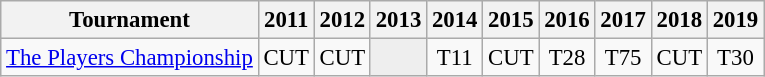<table class="wikitable" style="font-size:95%;text-align:center;">
<tr>
<th>Tournament</th>
<th>2011</th>
<th>2012</th>
<th>2013</th>
<th>2014</th>
<th>2015</th>
<th>2016</th>
<th>2017</th>
<th>2018</th>
<th>2019</th>
</tr>
<tr>
<td align=left><a href='#'>The Players Championship</a></td>
<td>CUT</td>
<td>CUT</td>
<td style="background:#eeeeee;"></td>
<td>T11</td>
<td>CUT</td>
<td>T28</td>
<td>T75</td>
<td>CUT</td>
<td>T30</td>
</tr>
</table>
